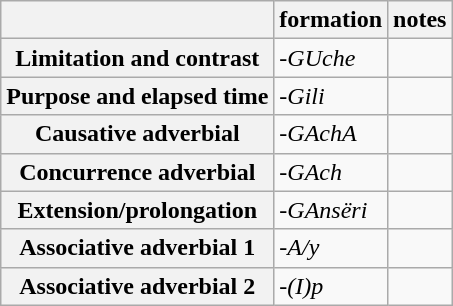<table class="wikitable">
<tr>
<th></th>
<th>formation</th>
<th>notes</th>
</tr>
<tr>
<th>Limitation and contrast</th>
<td><em>-GUche</em></td>
<td></td>
</tr>
<tr>
<th>Purpose and elapsed time</th>
<td><em>-Gili</em></td>
<td></td>
</tr>
<tr>
<th>Causative adverbial</th>
<td><em>-GAchA</em></td>
<td></td>
</tr>
<tr>
<th>Concurrence adverbial</th>
<td><em>-GAch</em></td>
<td></td>
</tr>
<tr>
<th>Extension/prolongation</th>
<td><em>-GAnsëri</em></td>
<td></td>
</tr>
<tr>
<th>Associative adverbial 1</th>
<td><em>-A/y</em></td>
<td></td>
</tr>
<tr>
<th>Associative adverbial 2</th>
<td><em>-(I)p</em></td>
<td></td>
</tr>
</table>
